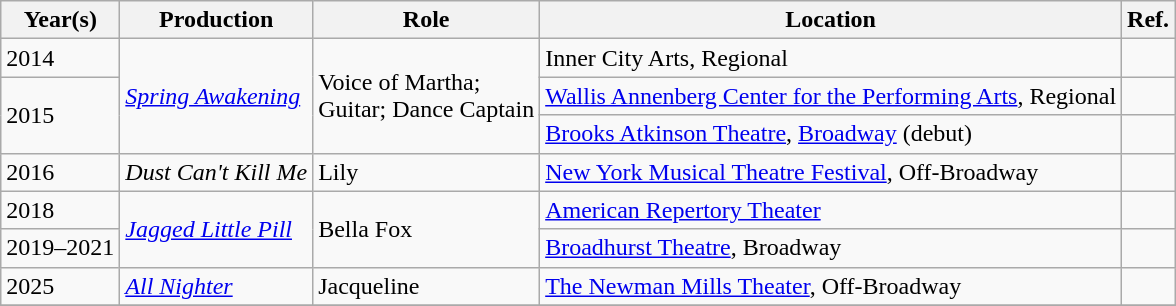<table class="wikitable sortable">
<tr>
<th>Year(s)</th>
<th>Production</th>
<th>Role</th>
<th>Location</th>
<th class=unsortable>Ref.</th>
</tr>
<tr>
<td>2014</td>
<td rowspan="3"><em><a href='#'>Spring Awakening</a></em></td>
<td rowspan="3">Voice of Martha; <br> Guitar; Dance Captain</td>
<td>Inner City Arts, Regional</td>
<td></td>
</tr>
<tr>
<td rowspan="2">2015</td>
<td><a href='#'>Wallis Annenberg Center for the Performing Arts</a>, Regional</td>
<td></td>
</tr>
<tr>
<td><a href='#'>Brooks Atkinson Theatre</a>, <a href='#'>Broadway</a> (debut)</td>
<td></td>
</tr>
<tr>
<td>2016</td>
<td><em>Dust Can't Kill Me</em></td>
<td>Lily</td>
<td><a href='#'>New York Musical Theatre Festival</a>, Off-Broadway</td>
<td></td>
</tr>
<tr>
<td>2018</td>
<td rowspan="2"><em><a href='#'>Jagged Little Pill</a></em></td>
<td rowspan="2">Bella Fox</td>
<td><a href='#'>American Repertory Theater</a></td>
<td></td>
</tr>
<tr>
<td>2019–2021</td>
<td><a href='#'>Broadhurst Theatre</a>, Broadway</td>
<td></td>
</tr>
<tr>
<td>2025</td>
<td><em><a href='#'>All Nighter</a></em></td>
<td>Jacqueline</td>
<td><a href='#'>The Newman Mills Theater</a>, Off-Broadway</td>
<td></td>
</tr>
<tr>
</tr>
</table>
